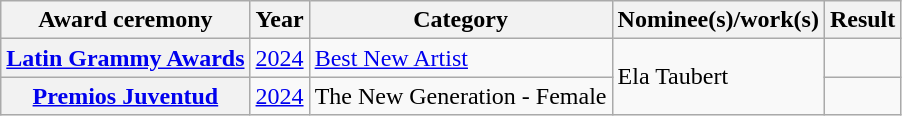<table class="wikitable sortable plainrowheaders">
<tr>
<th scope="col">Award ceremony</th>
<th scope="col">Year</th>
<th scope="col">Category</th>
<th scope="col">Nominee(s)/work(s)</th>
<th scope="col">Result</th>
</tr>
<tr>
<th scope="row"><a href='#'>Latin Grammy Awards</a></th>
<td><a href='#'>2024</a></td>
<td><a href='#'>Best New Artist</a></td>
<td rowspan="2">Ela Taubert</td>
<td></td>
</tr>
<tr>
<th scope="row"><a href='#'>Premios Juventud</a></th>
<td><a href='#'>2024</a></td>
<td>The New Generation - Female</td>
<td></td>
</tr>
</table>
